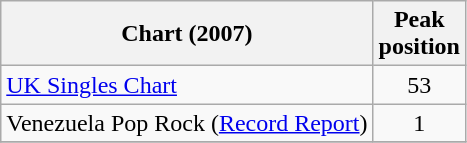<table class="wikitable sortable">
<tr>
<th>Chart (2007)</th>
<th>Peak<br>position</th>
</tr>
<tr>
<td><a href='#'>UK Singles Chart</a></td>
<td align="center">53</td>
</tr>
<tr>
<td>Venezuela Pop Rock (<a href='#'>Record Report</a>)</td>
<td align="center">1</td>
</tr>
<tr>
</tr>
</table>
